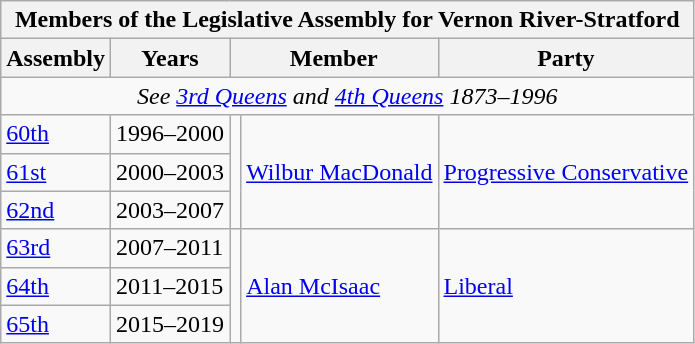<table class="wikitable" align=centre>
<tr>
<th colspan=5>Members of the Legislative Assembly for Vernon River-Stratford</th>
</tr>
<tr>
<th>Assembly</th>
<th>Years</th>
<th colspan="2">Member</th>
<th>Party</th>
</tr>
<tr>
<td align="center" colspan=5><em>See <a href='#'>3rd Queens</a> and <a href='#'>4th Queens</a> 1873–1996</em></td>
</tr>
<tr>
<td><a href='#'>60th</a></td>
<td>1996–2000</td>
<td rowspan=3 ></td>
<td rowspan=3><a href='#'>Wilbur MacDonald</a></td>
<td rowspan=3><a href='#'>Progressive Conservative</a></td>
</tr>
<tr>
<td><a href='#'>61st</a></td>
<td>2000–2003</td>
</tr>
<tr>
<td><a href='#'>62nd</a></td>
<td>2003–2007</td>
</tr>
<tr>
<td><a href='#'>63rd</a></td>
<td>2007–2011</td>
<td rowspan=3 ></td>
<td rowspan=3><a href='#'>Alan McIsaac</a></td>
<td rowspan=3><a href='#'>Liberal</a></td>
</tr>
<tr>
<td><a href='#'>64th</a></td>
<td>2011–2015</td>
</tr>
<tr>
<td><a href='#'>65th</a></td>
<td>2015–2019</td>
</tr>
</table>
